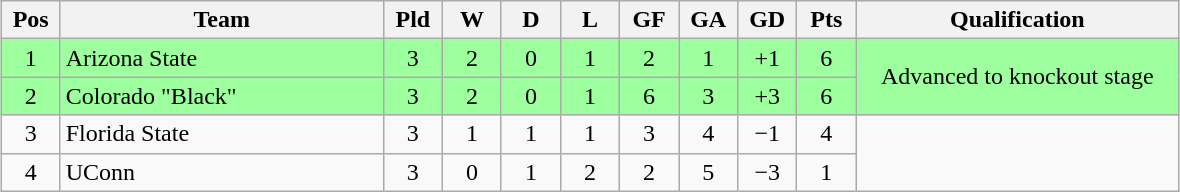<table class="wikitable" style="text-align:center; margin: 1em auto">
<tr>
<th style="width:2em">Pos</th>
<th style="width:13em">Team</th>
<th style="width:2em">Pld</th>
<th style="width:2em">W</th>
<th style="width:2em">D</th>
<th style="width:2em">L</th>
<th style="width:2em">GF</th>
<th style="width:2em">GA</th>
<th style="width:2em">GD</th>
<th style="width:2em">Pts</th>
<th style="width:13em">Qualification</th>
</tr>
<tr bgcolor="#9eff9e">
<td>1</td>
<td style="text-align:left">Arizona State</td>
<td>3</td>
<td>2</td>
<td>0</td>
<td>1</td>
<td>2</td>
<td>1</td>
<td>+1</td>
<td>6</td>
<td rowspan="2">Advanced to knockout stage</td>
</tr>
<tr bgcolor="#9eff9e">
<td>2</td>
<td style="text-align:left">Colorado "Black"</td>
<td>3</td>
<td>2</td>
<td>0</td>
<td>1</td>
<td>6</td>
<td>3</td>
<td>+3</td>
<td>6</td>
</tr>
<tr>
<td>3</td>
<td style="text-align:left">Florida State</td>
<td>3</td>
<td>1</td>
<td>1</td>
<td>1</td>
<td>3</td>
<td>4</td>
<td>−1</td>
<td>4</td>
<td rowspan="2"></td>
</tr>
<tr>
<td>4</td>
<td style="text-align:left">UConn</td>
<td>3</td>
<td>0</td>
<td>1</td>
<td>2</td>
<td>2</td>
<td>5</td>
<td>−3</td>
<td>1</td>
</tr>
</table>
